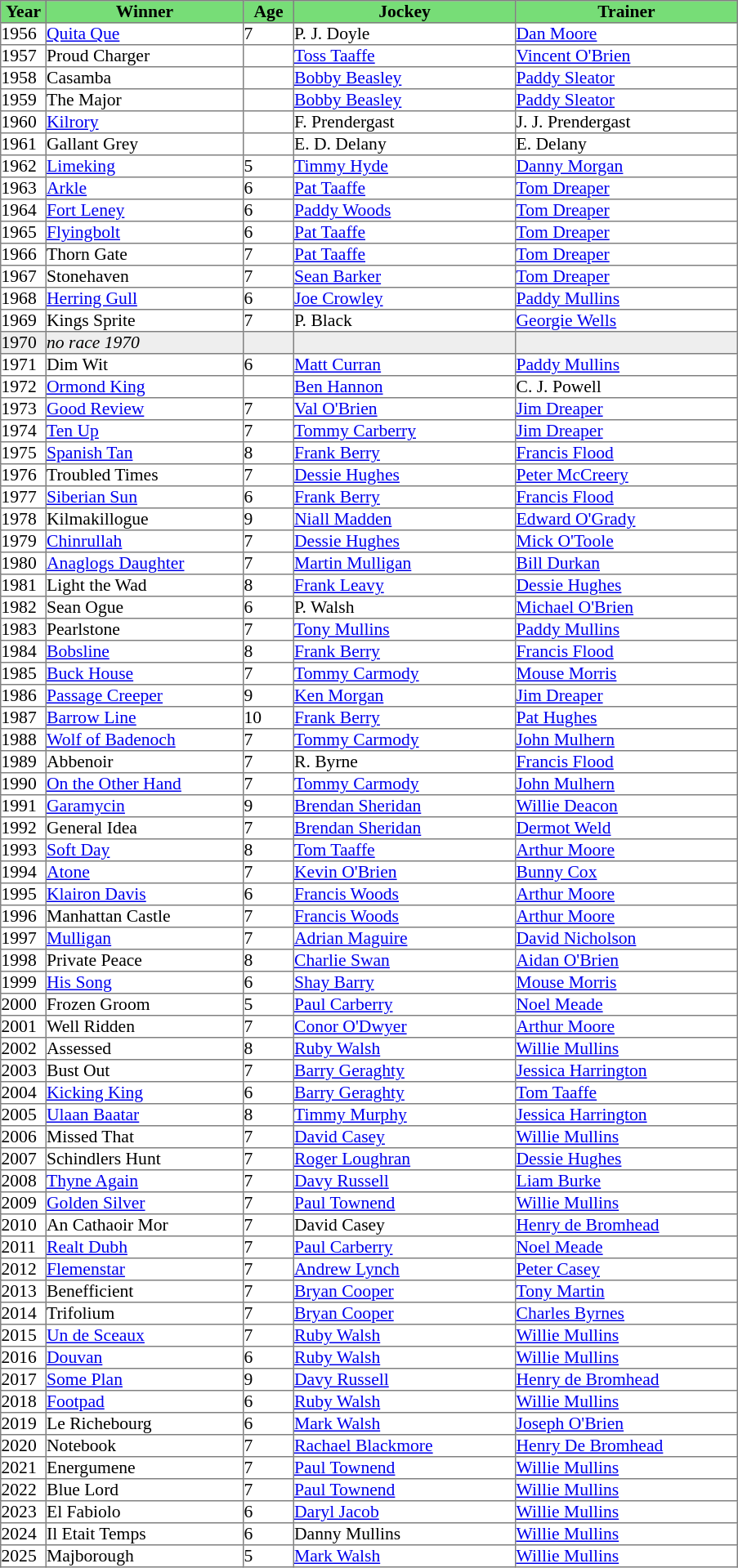<table class = "sortable" | border="1" cellpadding="0" style="border-collapse: collapse; font-size:90%">
<tr bgcolor="#77dd77" align="center">
<th width="36px"><strong>Year</strong><br></th>
<th width="160px"><strong>Winner</strong><br></th>
<th width="40px"><strong>Age</strong><br></th>
<th width="180px"><strong>Jockey</strong><br></th>
<th width="180px"><strong>Trainer</strong><br></th>
</tr>
<tr>
<td>1956</td>
<td><a href='#'>Quita Que</a></td>
<td>7</td>
<td>P. J. Doyle</td>
<td><a href='#'>Dan Moore</a></td>
</tr>
<tr>
<td>1957</td>
<td>Proud Charger</td>
<td></td>
<td><a href='#'>Toss Taaffe</a></td>
<td><a href='#'>Vincent O'Brien</a></td>
</tr>
<tr>
<td>1958</td>
<td>Casamba</td>
<td></td>
<td><a href='#'>Bobby Beasley</a></td>
<td><a href='#'>Paddy Sleator</a></td>
</tr>
<tr>
<td>1959</td>
<td>The Major</td>
<td></td>
<td><a href='#'>Bobby Beasley</a></td>
<td><a href='#'>Paddy Sleator</a></td>
</tr>
<tr>
<td>1960</td>
<td><a href='#'>Kilrory</a></td>
<td></td>
<td>F. Prendergast</td>
<td>J. J. Prendergast</td>
</tr>
<tr>
<td>1961</td>
<td>Gallant Grey</td>
<td></td>
<td>E. D. Delany</td>
<td>E. Delany</td>
</tr>
<tr>
<td>1962</td>
<td><a href='#'>Limeking</a></td>
<td>5</td>
<td><a href='#'>Timmy Hyde</a></td>
<td><a href='#'>Danny Morgan</a></td>
</tr>
<tr>
<td>1963</td>
<td><a href='#'>Arkle</a></td>
<td>6</td>
<td><a href='#'>Pat Taaffe</a></td>
<td><a href='#'>Tom Dreaper</a></td>
</tr>
<tr>
<td>1964</td>
<td><a href='#'>Fort Leney</a></td>
<td>6</td>
<td><a href='#'>Paddy Woods</a></td>
<td><a href='#'>Tom Dreaper</a></td>
</tr>
<tr>
<td>1965</td>
<td><a href='#'>Flyingbolt</a></td>
<td>6</td>
<td><a href='#'>Pat Taaffe</a></td>
<td><a href='#'>Tom Dreaper</a></td>
</tr>
<tr>
<td>1966</td>
<td>Thorn Gate</td>
<td>7</td>
<td><a href='#'>Pat Taaffe</a></td>
<td><a href='#'>Tom Dreaper</a></td>
</tr>
<tr>
<td>1967</td>
<td>Stonehaven</td>
<td>7</td>
<td><a href='#'>Sean Barker</a></td>
<td><a href='#'>Tom Dreaper</a></td>
</tr>
<tr>
<td>1968</td>
<td><a href='#'>Herring Gull</a></td>
<td>6</td>
<td><a href='#'>Joe Crowley</a></td>
<td><a href='#'>Paddy Mullins</a></td>
</tr>
<tr>
<td>1969</td>
<td>Kings Sprite</td>
<td>7</td>
<td>P. Black</td>
<td><a href='#'>Georgie Wells</a></td>
</tr>
<tr bgcolor="#eeeeee">
<td><span>1970</span></td>
<td><em>no race 1970</em></td>
<td></td>
<td></td>
<td></td>
</tr>
<tr>
<td>1971</td>
<td>Dim Wit</td>
<td>6</td>
<td><a href='#'>Matt Curran</a></td>
<td><a href='#'>Paddy Mullins</a></td>
</tr>
<tr>
<td>1972</td>
<td><a href='#'>Ormond King</a></td>
<td></td>
<td><a href='#'>Ben Hannon</a></td>
<td>C. J. Powell</td>
</tr>
<tr>
<td>1973</td>
<td><a href='#'>Good Review</a></td>
<td>7</td>
<td><a href='#'>Val O'Brien</a></td>
<td><a href='#'>Jim Dreaper</a></td>
</tr>
<tr>
<td>1974</td>
<td><a href='#'>Ten Up</a></td>
<td>7</td>
<td><a href='#'>Tommy Carberry</a></td>
<td><a href='#'>Jim Dreaper</a></td>
</tr>
<tr>
<td>1975</td>
<td><a href='#'>Spanish Tan</a></td>
<td>8</td>
<td><a href='#'>Frank Berry</a></td>
<td><a href='#'>Francis Flood</a></td>
</tr>
<tr>
<td>1976</td>
<td>Troubled Times</td>
<td>7</td>
<td><a href='#'>Dessie Hughes</a></td>
<td><a href='#'>Peter McCreery</a></td>
</tr>
<tr>
<td>1977</td>
<td><a href='#'>Siberian Sun</a></td>
<td>6</td>
<td><a href='#'>Frank Berry</a></td>
<td><a href='#'>Francis Flood</a></td>
</tr>
<tr>
<td>1978</td>
<td>Kilmakillogue</td>
<td>9</td>
<td><a href='#'>Niall Madden</a></td>
<td><a href='#'>Edward O'Grady</a></td>
</tr>
<tr>
<td>1979</td>
<td><a href='#'>Chinrullah</a></td>
<td>7</td>
<td><a href='#'>Dessie Hughes</a></td>
<td><a href='#'>Mick O'Toole</a></td>
</tr>
<tr>
<td>1980</td>
<td><a href='#'>Anaglogs Daughter</a></td>
<td>7</td>
<td><a href='#'>Martin Mulligan</a></td>
<td><a href='#'>Bill Durkan</a></td>
</tr>
<tr>
<td>1981</td>
<td>Light the Wad</td>
<td>8</td>
<td><a href='#'>Frank Leavy</a></td>
<td><a href='#'>Dessie Hughes</a></td>
</tr>
<tr>
<td>1982</td>
<td>Sean Ogue</td>
<td>6</td>
<td>P. Walsh</td>
<td><a href='#'>Michael O'Brien</a></td>
</tr>
<tr>
<td>1983</td>
<td>Pearlstone</td>
<td>7</td>
<td><a href='#'>Tony Mullins</a></td>
<td><a href='#'>Paddy Mullins</a></td>
</tr>
<tr>
<td>1984</td>
<td><a href='#'>Bobsline</a></td>
<td>8</td>
<td><a href='#'>Frank Berry</a></td>
<td><a href='#'>Francis Flood</a></td>
</tr>
<tr>
<td>1985</td>
<td><a href='#'>Buck House</a></td>
<td>7</td>
<td><a href='#'>Tommy Carmody</a></td>
<td><a href='#'>Mouse Morris</a></td>
</tr>
<tr>
<td>1986</td>
<td><a href='#'>Passage Creeper</a></td>
<td>9</td>
<td><a href='#'>Ken Morgan</a></td>
<td><a href='#'>Jim Dreaper</a></td>
</tr>
<tr>
<td>1987</td>
<td><a href='#'>Barrow Line</a></td>
<td>10</td>
<td><a href='#'>Frank Berry</a></td>
<td><a href='#'>Pat Hughes</a></td>
</tr>
<tr>
<td>1988</td>
<td><a href='#'>Wolf of Badenoch</a></td>
<td>7</td>
<td><a href='#'>Tommy Carmody</a></td>
<td><a href='#'>John Mulhern</a></td>
</tr>
<tr>
<td>1989</td>
<td>Abbenoir</td>
<td>7</td>
<td>R. Byrne</td>
<td><a href='#'>Francis Flood</a></td>
</tr>
<tr>
<td>1990</td>
<td><a href='#'>On the Other Hand</a></td>
<td>7</td>
<td><a href='#'>Tommy Carmody</a></td>
<td><a href='#'>John Mulhern</a></td>
</tr>
<tr>
<td>1991</td>
<td><a href='#'>Garamycin</a></td>
<td>9</td>
<td><a href='#'>Brendan Sheridan</a></td>
<td><a href='#'>Willie Deacon</a></td>
</tr>
<tr>
<td>1992</td>
<td>General Idea</td>
<td>7</td>
<td><a href='#'>Brendan Sheridan</a></td>
<td><a href='#'>Dermot Weld</a></td>
</tr>
<tr>
<td>1993</td>
<td><a href='#'>Soft Day</a></td>
<td>8</td>
<td><a href='#'>Tom Taaffe</a></td>
<td><a href='#'>Arthur Moore</a></td>
</tr>
<tr>
<td>1994</td>
<td><a href='#'>Atone</a></td>
<td>7</td>
<td><a href='#'>Kevin O'Brien</a></td>
<td><a href='#'>Bunny Cox</a></td>
</tr>
<tr>
<td>1995</td>
<td><a href='#'>Klairon Davis</a> </td>
<td>6</td>
<td><a href='#'>Francis Woods</a></td>
<td><a href='#'>Arthur Moore</a></td>
</tr>
<tr>
<td>1996</td>
<td>Manhattan Castle</td>
<td>7</td>
<td><a href='#'>Francis Woods</a></td>
<td><a href='#'>Arthur Moore</a></td>
</tr>
<tr>
<td>1997</td>
<td><a href='#'>Mulligan</a></td>
<td>7</td>
<td><a href='#'>Adrian Maguire</a></td>
<td><a href='#'>David Nicholson</a></td>
</tr>
<tr>
<td>1998</td>
<td>Private Peace</td>
<td>8</td>
<td><a href='#'>Charlie Swan</a></td>
<td><a href='#'>Aidan O'Brien</a></td>
</tr>
<tr>
<td>1999</td>
<td><a href='#'>His Song</a></td>
<td>6</td>
<td><a href='#'>Shay Barry</a></td>
<td><a href='#'>Mouse Morris</a></td>
</tr>
<tr>
<td>2000</td>
<td>Frozen Groom</td>
<td>5</td>
<td><a href='#'>Paul Carberry</a></td>
<td><a href='#'>Noel Meade</a></td>
</tr>
<tr>
<td>2001</td>
<td>Well Ridden</td>
<td>7</td>
<td><a href='#'>Conor O'Dwyer</a></td>
<td><a href='#'>Arthur Moore</a></td>
</tr>
<tr>
<td>2002</td>
<td>Assessed</td>
<td>8</td>
<td><a href='#'>Ruby Walsh</a></td>
<td><a href='#'>Willie Mullins</a></td>
</tr>
<tr>
<td>2003</td>
<td>Bust Out</td>
<td>7</td>
<td><a href='#'>Barry Geraghty</a></td>
<td><a href='#'>Jessica Harrington</a></td>
</tr>
<tr>
<td>2004</td>
<td><a href='#'>Kicking King</a></td>
<td>6</td>
<td><a href='#'>Barry Geraghty</a></td>
<td><a href='#'>Tom Taaffe</a></td>
</tr>
<tr>
<td>2005</td>
<td><a href='#'>Ulaan Baatar</a></td>
<td>8</td>
<td><a href='#'>Timmy Murphy</a></td>
<td><a href='#'>Jessica Harrington</a></td>
</tr>
<tr>
<td>2006</td>
<td>Missed That</td>
<td>7</td>
<td><a href='#'>David Casey</a></td>
<td><a href='#'>Willie Mullins</a></td>
</tr>
<tr>
<td>2007</td>
<td>Schindlers Hunt</td>
<td>7</td>
<td><a href='#'>Roger Loughran</a></td>
<td><a href='#'>Dessie Hughes</a></td>
</tr>
<tr>
<td>2008</td>
<td><a href='#'>Thyne Again</a></td>
<td>7</td>
<td><a href='#'>Davy Russell</a></td>
<td><a href='#'>Liam Burke</a></td>
</tr>
<tr>
<td>2009</td>
<td><a href='#'>Golden Silver</a></td>
<td>7</td>
<td><a href='#'>Paul Townend</a></td>
<td><a href='#'>Willie Mullins</a></td>
</tr>
<tr>
<td>2010</td>
<td>An Cathaoir Mor</td>
<td>7</td>
<td>David Casey</td>
<td><a href='#'>Henry de Bromhead</a></td>
</tr>
<tr>
<td>2011</td>
<td><a href='#'>Realt Dubh</a></td>
<td>7</td>
<td><a href='#'>Paul Carberry</a></td>
<td><a href='#'>Noel Meade</a></td>
</tr>
<tr>
<td>2012</td>
<td><a href='#'>Flemenstar</a></td>
<td>7</td>
<td><a href='#'>Andrew Lynch</a></td>
<td><a href='#'>Peter Casey</a></td>
</tr>
<tr>
<td>2013</td>
<td>Benefficient</td>
<td>7</td>
<td><a href='#'>Bryan Cooper</a></td>
<td><a href='#'>Tony Martin</a></td>
</tr>
<tr>
<td>2014</td>
<td>Trifolium</td>
<td>7</td>
<td><a href='#'>Bryan Cooper</a></td>
<td><a href='#'>Charles Byrnes</a></td>
</tr>
<tr>
<td>2015</td>
<td><a href='#'>Un de Sceaux</a></td>
<td>7</td>
<td><a href='#'>Ruby Walsh</a></td>
<td><a href='#'>Willie Mullins</a></td>
</tr>
<tr>
<td>2016</td>
<td><a href='#'>Douvan</a></td>
<td>6</td>
<td><a href='#'>Ruby Walsh</a></td>
<td><a href='#'>Willie Mullins</a></td>
</tr>
<tr>
<td>2017</td>
<td><a href='#'>Some Plan</a></td>
<td>9</td>
<td><a href='#'>Davy Russell</a></td>
<td><a href='#'>Henry de Bromhead</a></td>
</tr>
<tr>
<td>2018</td>
<td><a href='#'>Footpad</a></td>
<td>6</td>
<td><a href='#'>Ruby Walsh</a></td>
<td><a href='#'>Willie Mullins</a></td>
</tr>
<tr>
<td>2019</td>
<td>Le Richebourg</td>
<td>6</td>
<td><a href='#'>Mark Walsh</a></td>
<td><a href='#'>Joseph O'Brien</a></td>
</tr>
<tr>
<td>2020</td>
<td>Notebook</td>
<td>7</td>
<td><a href='#'>Rachael Blackmore</a></td>
<td><a href='#'>Henry De Bromhead</a></td>
</tr>
<tr>
<td>2021</td>
<td>Energumene</td>
<td>7</td>
<td><a href='#'>Paul Townend</a></td>
<td><a href='#'>Willie Mullins</a></td>
</tr>
<tr>
<td>2022</td>
<td>Blue Lord</td>
<td>7</td>
<td><a href='#'>Paul Townend</a></td>
<td><a href='#'>Willie Mullins</a></td>
</tr>
<tr>
<td>2023</td>
<td>El Fabiolo</td>
<td>6</td>
<td><a href='#'>Daryl Jacob</a></td>
<td><a href='#'>Willie Mullins</a></td>
</tr>
<tr>
<td>2024</td>
<td>Il Etait Temps</td>
<td>6</td>
<td>Danny Mullins</td>
<td><a href='#'>Willie Mullins</a></td>
</tr>
<tr>
<td>2025</td>
<td>Majborough</td>
<td>5</td>
<td><a href='#'>Mark Walsh</a></td>
<td><a href='#'>Willie Mullins</a></td>
</tr>
</table>
